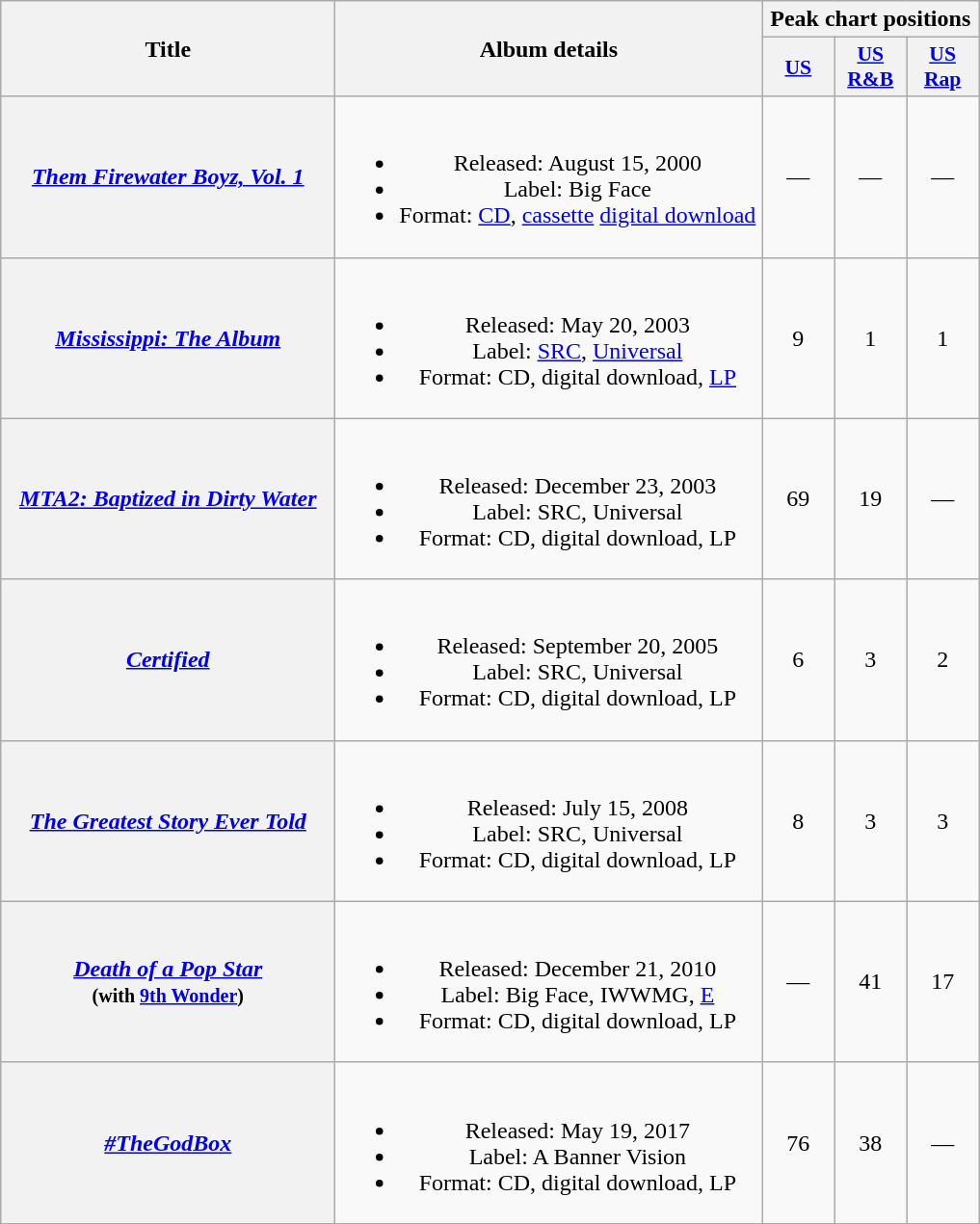<table class="wikitable plainrowheaders" style="text-align:center;">
<tr>
<th scope="col" rowspan="2" style="width:14em;">Title</th>
<th scope="col" rowspan="2" style="width:18em;">Album details</th>
<th scope="col" colspan="3">Peak chart positions</th>
</tr>
<tr>
<th scope="col" style="width:3em;font-size:90%;"><a href='#'>US</a></th>
<th scope="col" style="width:3em;font-size:90%;"><a href='#'>US R&B</a></th>
<th scope="col" style="width:3em;font-size:90%;"><a href='#'>US Rap</a></th>
</tr>
<tr>
<th scope="row"><em><a href='#'>Them Firewater Boyz, Vol. 1</a></em></th>
<td><br><ul><li>Released: August 15, 2000</li><li>Label: Big Face</li><li>Format: <a href='#'>CD</a>, <a href='#'>cassette</a>  <a href='#'>digital download</a></li></ul></td>
<td>—</td>
<td>—</td>
<td>—</td>
</tr>
<tr>
<th scope="row"><em><a href='#'>Mississippi: The Album</a></em></th>
<td><br><ul><li>Released: May 20, 2003</li><li>Label: <a href='#'>SRC</a>, <a href='#'>Universal</a></li><li>Format: CD, digital download, <a href='#'>LP</a></li></ul></td>
<td>9</td>
<td>1</td>
<td>1</td>
</tr>
<tr>
<th scope="row"><em><a href='#'>MTA2: Baptized in Dirty Water</a></em></th>
<td><br><ul><li>Released: December 23, 2003</li><li>Label: SRC, Universal</li><li>Format: CD, digital download, LP</li></ul></td>
<td>69</td>
<td>19</td>
<td>—</td>
</tr>
<tr>
<th scope="row"><em><a href='#'>Certified</a></em></th>
<td><br><ul><li>Released: September 20, 2005</li><li>Label: SRC, Universal</li><li>Format: CD, digital download, LP</li></ul></td>
<td>6</td>
<td>3</td>
<td>2</td>
</tr>
<tr>
<th scope="row"><em><a href='#'>The Greatest Story Ever Told</a></em></th>
<td><br><ul><li>Released: July 15, 2008</li><li>Label: SRC, Universal</li><li>Format: CD, digital download, LP</li></ul></td>
<td>8</td>
<td>3</td>
<td>3</td>
</tr>
<tr>
<th scope="row"><em><a href='#'>Death of a Pop Star</a></em><br><small>(with <a href='#'>9th Wonder</a>)</small></th>
<td><br><ul><li>Released: December 21, 2010</li><li>Label: Big Face, IWWMG, <a href='#'>E</a></li><li>Format: CD, digital download, LP</li></ul></td>
<td>—</td>
<td>41</td>
<td>17</td>
</tr>
<tr>
<th scope="row"><em><a href='#'>#TheGodBox</a></em></th>
<td><br><ul><li>Released:  May 19, 2017</li><li>Label: A Banner Vision</li><li>Format: CD, digital download, LP</li></ul></td>
<td>76</td>
<td>38</td>
<td>—</td>
</tr>
</table>
